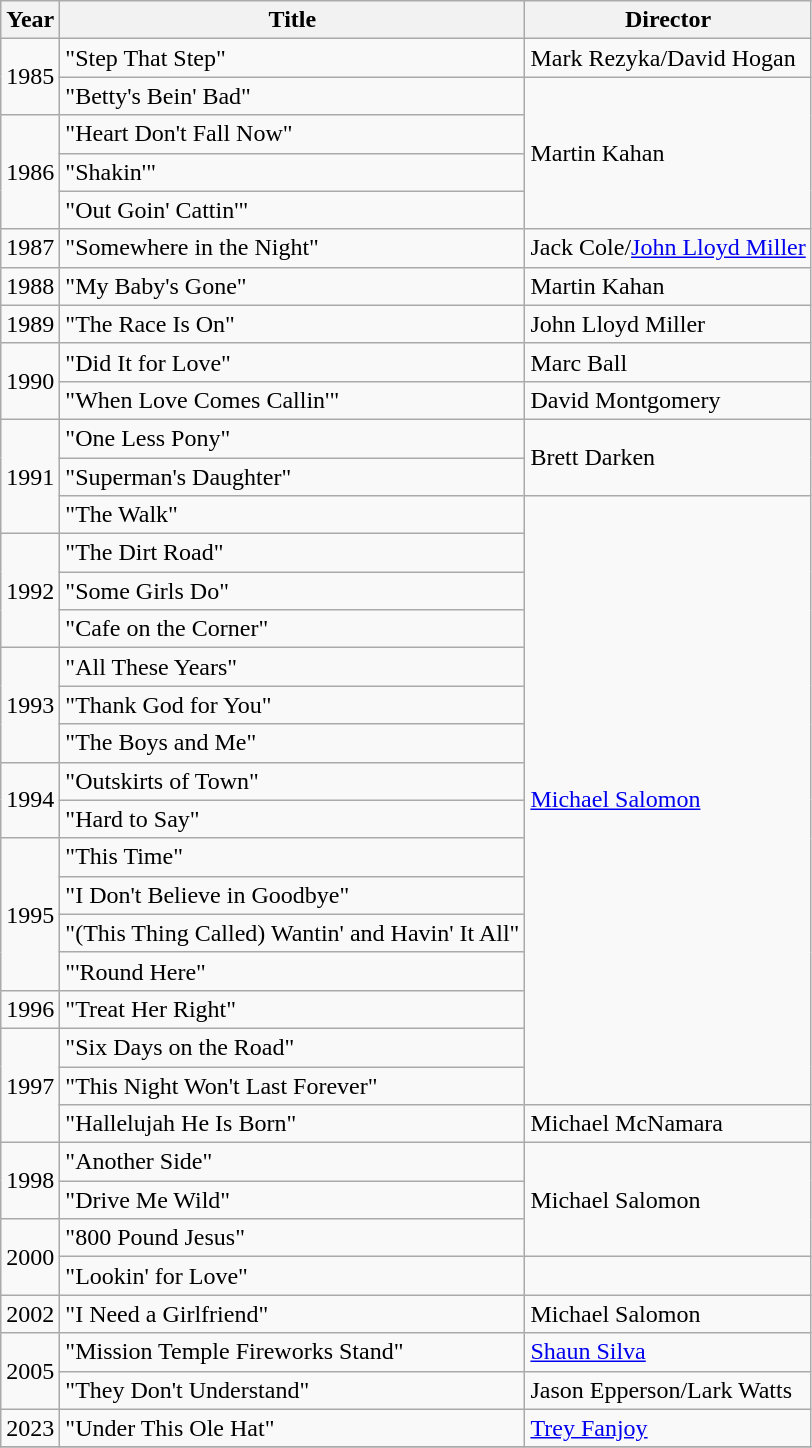<table class="wikitable">
<tr>
<th>Year</th>
<th>Title</th>
<th>Director</th>
</tr>
<tr>
<td rowspan="2">1985</td>
<td>"Step That Step"</td>
<td>Mark Rezyka/David Hogan</td>
</tr>
<tr>
<td>"Betty's Bein' Bad"</td>
<td rowspan="4">Martin Kahan</td>
</tr>
<tr>
<td rowspan="3">1986</td>
<td>"Heart Don't Fall Now"</td>
</tr>
<tr>
<td>"Shakin'"</td>
</tr>
<tr>
<td>"Out Goin' Cattin'" </td>
</tr>
<tr>
<td>1987</td>
<td>"Somewhere in the Night"</td>
<td>Jack Cole/<a href='#'>John Lloyd Miller</a></td>
</tr>
<tr>
<td>1988</td>
<td>"My Baby's Gone"</td>
<td>Martin Kahan</td>
</tr>
<tr>
<td>1989</td>
<td>"The Race Is On"</td>
<td>John Lloyd Miller</td>
</tr>
<tr>
<td rowspan="2">1990</td>
<td>"Did It for Love"</td>
<td>Marc Ball</td>
</tr>
<tr>
<td>"When Love Comes Callin'"</td>
<td>David Montgomery</td>
</tr>
<tr>
<td rowspan="3">1991</td>
<td>"One Less Pony"</td>
<td rowspan="2">Brett Darken</td>
</tr>
<tr>
<td>"Superman's Daughter"</td>
</tr>
<tr>
<td>"The Walk"</td>
<td rowspan="16"><a href='#'>Michael Salomon</a></td>
</tr>
<tr>
<td rowspan="3">1992</td>
<td>"The Dirt Road"</td>
</tr>
<tr>
<td>"Some Girls Do"</td>
</tr>
<tr>
<td>"Cafe on the Corner"</td>
</tr>
<tr>
<td rowspan="3">1993</td>
<td>"All These Years"</td>
</tr>
<tr>
<td>"Thank God for You"</td>
</tr>
<tr>
<td>"The Boys and Me"</td>
</tr>
<tr>
<td rowspan="2">1994</td>
<td>"Outskirts of Town"</td>
</tr>
<tr>
<td>"Hard to Say"</td>
</tr>
<tr>
<td rowspan="4">1995</td>
<td>"This Time"</td>
</tr>
<tr>
<td>"I Don't Believe in Goodbye"</td>
</tr>
<tr>
<td>"(This Thing Called) Wantin' and Havin' It All"</td>
</tr>
<tr>
<td>"'Round Here"</td>
</tr>
<tr>
<td>1996</td>
<td>"Treat Her Right"</td>
</tr>
<tr>
<td rowspan="3">1997</td>
<td>"Six Days on the Road"</td>
</tr>
<tr>
<td>"This Night Won't Last Forever"<br></td>
</tr>
<tr>
<td>"Hallelujah He Is Born"</td>
<td>Michael McNamara</td>
</tr>
<tr>
<td rowspan="2">1998</td>
<td>"Another Side"</td>
<td rowspan="3">Michael Salomon</td>
</tr>
<tr>
<td>"Drive Me Wild"</td>
</tr>
<tr>
<td rowspan="2">2000</td>
<td>"800 Pound Jesus"</td>
</tr>
<tr>
<td>"Lookin' for Love" </td>
<td></td>
</tr>
<tr>
<td>2002</td>
<td>"I Need a Girlfriend"</td>
<td>Michael Salomon</td>
</tr>
<tr>
<td rowspan="2">2005</td>
<td>"Mission Temple Fireworks Stand"</td>
<td><a href='#'>Shaun Silva</a></td>
</tr>
<tr>
<td>"They Don't Understand"</td>
<td>Jason Epperson/Lark Watts</td>
</tr>
<tr>
<td>2023</td>
<td>"Under This Ole Hat"</td>
<td><a href='#'>Trey Fanjoy</a></td>
</tr>
<tr>
</tr>
</table>
